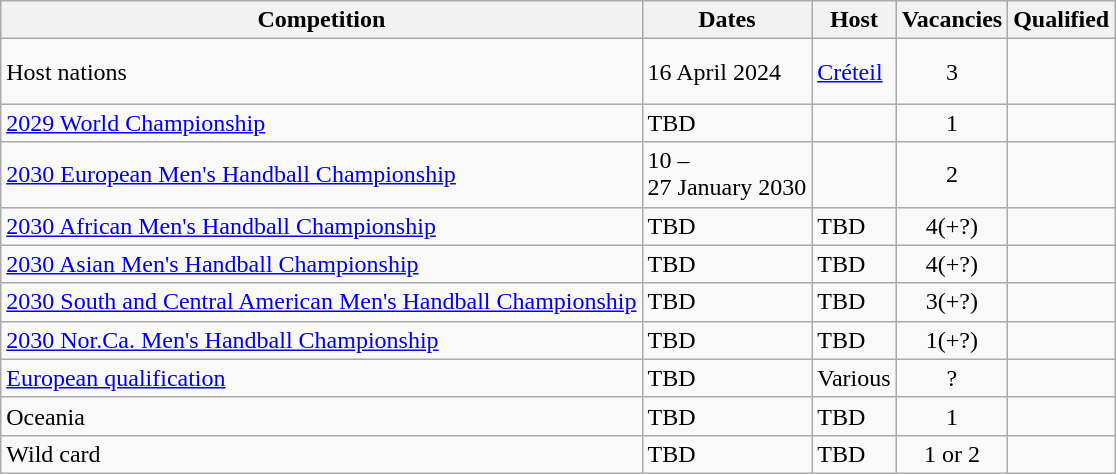<table class="wikitable">
<tr>
<th>Competition</th>
<th>Dates</th>
<th>Host</th>
<th>Vacancies</th>
<th>Qualified</th>
</tr>
<tr>
<td>Host nations</td>
<td>16 April 2024</td>
<td> <a href='#'>Créteil</a></td>
<td align="center">3</td>
<td><br><br></td>
</tr>
<tr>
<td><a href='#'>2029 World Championship</a></td>
<td>TBD</td>
<td><br></td>
<td align="center">1</td>
<td></td>
</tr>
<tr>
<td><a href='#'>2030 European Men's Handball Championship</a></td>
<td>10 –<br>27 January 2030</td>
<td><br><br></td>
<td align="center">2</td>
<td></td>
</tr>
<tr>
<td><a href='#'>2030 African Men's Handball Championship</a></td>
<td>TBD</td>
<td>TBD</td>
<td align="center">4(+?)</td>
<td></td>
</tr>
<tr>
<td><a href='#'>2030 Asian Men's Handball Championship</a></td>
<td>TBD</td>
<td>TBD</td>
<td align="center">4(+?)</td>
<td></td>
</tr>
<tr>
<td><a href='#'>2030 South and Central American Men's Handball Championship</a></td>
<td>TBD</td>
<td>TBD</td>
<td style="text-align: center;">3(+?)</td>
<td></td>
</tr>
<tr>
<td><a href='#'>2030 Nor.Ca. Men's Handball Championship</a></td>
<td>TBD</td>
<td>TBD</td>
<td style="text-align: center;">1(+?)</td>
<td></td>
</tr>
<tr>
<td><a href='#'>European qualification</a></td>
<td>TBD</td>
<td>Various</td>
<td align="center">?</td>
<td></td>
</tr>
<tr>
<td>Oceania</td>
<td>TBD</td>
<td>TBD</td>
<td align="center">1</td>
<td></td>
</tr>
<tr>
<td>Wild card</td>
<td>TBD</td>
<td>TBD</td>
<td align="center">1 or 2</td>
<td></td>
</tr>
</table>
